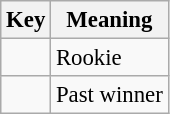<table class="wikitable" style="font-size: 95%;">
<tr>
<th>Key</th>
<th>Meaning</th>
</tr>
<tr>
<td align="center"><strong></strong></td>
<td>Rookie</td>
</tr>
<tr>
<td align="center"><strong></strong></td>
<td>Past winner</td>
</tr>
</table>
